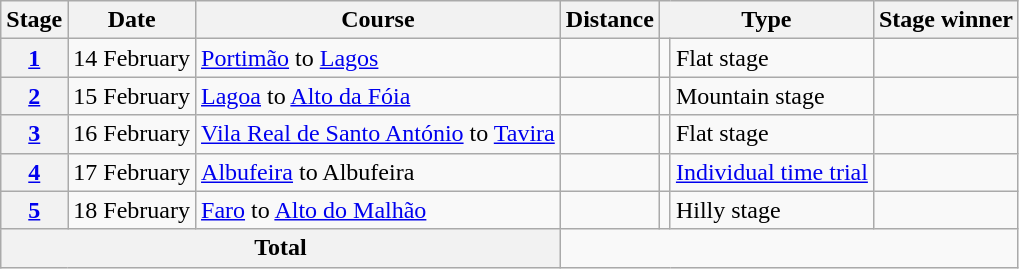<table class="wikitable">
<tr>
<th scope="col">Stage</th>
<th scope="col">Date</th>
<th scope="col">Course</th>
<th scope="col">Distance</th>
<th scope="col" colspan="2">Type</th>
<th scope="col">Stage winner</th>
</tr>
<tr>
<th scope="row"><a href='#'>1</a></th>
<td style="text-align:center;">14 February</td>
<td><a href='#'>Portimão</a> to <a href='#'>Lagos</a></td>
<td style="text-align:center;"></td>
<td></td>
<td>Flat stage</td>
<td></td>
</tr>
<tr>
<th scope="row"><a href='#'>2</a></th>
<td style="text-align:center;">15 February</td>
<td><a href='#'>Lagoa</a> to <a href='#'>Alto da Fóia</a></td>
<td style="text-align:center;"></td>
<td></td>
<td>Mountain stage</td>
<td></td>
</tr>
<tr>
<th scope="row"><a href='#'>3</a></th>
<td style="text-align:center;">16 February</td>
<td><a href='#'>Vila Real de Santo António</a> to <a href='#'>Tavira</a></td>
<td style="text-align:center;"></td>
<td></td>
<td>Flat stage</td>
<td></td>
</tr>
<tr>
<th scope="row"><a href='#'>4</a></th>
<td style="text-align:center;">17 February</td>
<td><a href='#'>Albufeira</a> to Albufeira</td>
<td style="text-align:center;"></td>
<td></td>
<td><a href='#'>Individual time trial</a></td>
<td></td>
</tr>
<tr>
<th scope="row"><a href='#'>5</a></th>
<td style="text-align:center;">18 February</td>
<td><a href='#'>Faro</a> to <a href='#'>Alto do Malhão</a></td>
<td style="text-align:center;"></td>
<td></td>
<td>Hilly stage</td>
<td></td>
</tr>
<tr>
<th colspan="3">Total</th>
<td colspan="4" style="text-align:center;"></td>
</tr>
</table>
